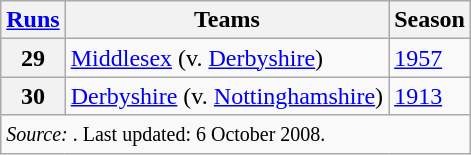<table class="wikitable">
<tr>
<th><a href='#'>Runs</a></th>
<th>Teams</th>
<th>Season</th>
</tr>
<tr>
<th>29</th>
<td><a href='#'>Middlesex</a> (v. <a href='#'>Derbyshire</a>)</td>
<td><a href='#'>1957</a></td>
</tr>
<tr>
<th>30</th>
<td><a href='#'>Derbyshire</a> (v. <a href='#'>Nottinghamshire</a>)</td>
<td><a href='#'>1913</a></td>
</tr>
<tr>
<td colspan=3><small><em>Source: </em>. Last updated: 6 October 2008.</small></td>
</tr>
</table>
